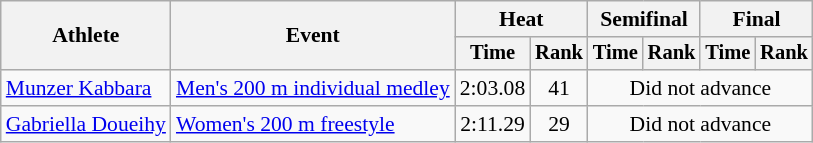<table class=wikitable style="font-size:90%">
<tr>
<th rowspan="2">Athlete</th>
<th rowspan="2">Event</th>
<th colspan="2">Heat</th>
<th colspan="2">Semifinal</th>
<th colspan="2">Final</th>
</tr>
<tr style="font-size:95%">
<th>Time</th>
<th>Rank</th>
<th>Time</th>
<th>Rank</th>
<th>Time</th>
<th>Rank</th>
</tr>
<tr align=center>
<td align=left><a href='#'>Munzer Kabbara</a></td>
<td align=left><a href='#'>Men's 200 m individual medley</a></td>
<td>2:03.08</td>
<td>41</td>
<td colspan="4">Did not advance</td>
</tr>
<tr align=center>
<td align=left><a href='#'>Gabriella Doueihy</a></td>
<td align=left><a href='#'>Women's 200 m freestyle</a></td>
<td>2:11.29</td>
<td>29</td>
<td colspan="4">Did not advance</td>
</tr>
</table>
